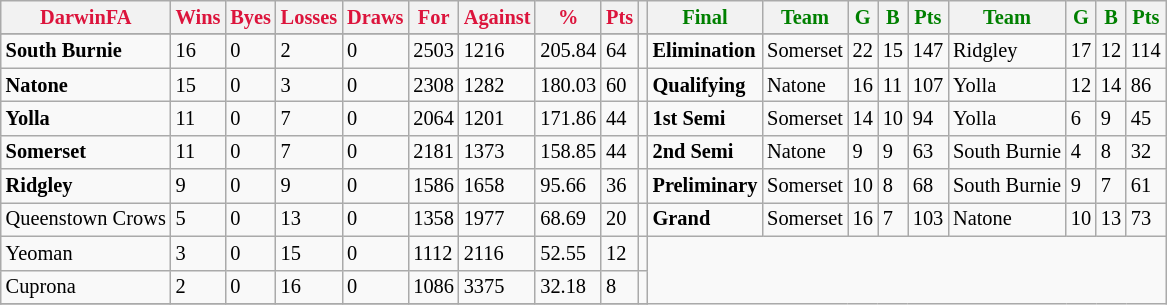<table style="font-size: 85%; text-align: left;" class="wikitable">
<tr>
<th style="color:crimson">DarwinFA</th>
<th style="color:crimson">Wins</th>
<th style="color:crimson">Byes</th>
<th style="color:crimson">Losses</th>
<th style="color:crimson">Draws</th>
<th style="color:crimson">For</th>
<th style="color:crimson">Against</th>
<th style="color:crimson">%</th>
<th style="color:crimson">Pts</th>
<th></th>
<th style="color:green">Final</th>
<th style="color:green">Team</th>
<th style="color:green">G</th>
<th style="color:green">B</th>
<th style="color:green">Pts</th>
<th style="color:green">Team</th>
<th style="color:green">G</th>
<th style="color:green">B</th>
<th style="color:green">Pts</th>
</tr>
<tr>
</tr>
<tr>
</tr>
<tr>
<td><strong>	South Burnie	</strong></td>
<td>16</td>
<td>0</td>
<td>2</td>
<td>0</td>
<td>2503</td>
<td>1216</td>
<td>205.84</td>
<td>64</td>
<td></td>
<td><strong>Elimination</strong></td>
<td>Somerset</td>
<td>22</td>
<td>15</td>
<td>147</td>
<td>Ridgley</td>
<td>17</td>
<td>12</td>
<td>114</td>
</tr>
<tr>
<td><strong>	Natone	</strong></td>
<td>15</td>
<td>0</td>
<td>3</td>
<td>0</td>
<td>2308</td>
<td>1282</td>
<td>180.03</td>
<td>60</td>
<td></td>
<td><strong>Qualifying</strong></td>
<td>Natone</td>
<td>16</td>
<td>11</td>
<td>107</td>
<td>Yolla</td>
<td>12</td>
<td>14</td>
<td>86</td>
</tr>
<tr>
<td><strong>	Yolla	</strong></td>
<td>11</td>
<td>0</td>
<td>7</td>
<td>0</td>
<td>2064</td>
<td>1201</td>
<td>171.86</td>
<td>44</td>
<td></td>
<td><strong>1st Semi</strong></td>
<td>Somerset</td>
<td>14</td>
<td>10</td>
<td>94</td>
<td>Yolla</td>
<td>6</td>
<td>9</td>
<td>45</td>
</tr>
<tr>
<td><strong>	Somerset	</strong></td>
<td>11</td>
<td>0</td>
<td>7</td>
<td>0</td>
<td>2181</td>
<td>1373</td>
<td>158.85</td>
<td>44</td>
<td></td>
<td><strong>2nd Semi</strong></td>
<td>Natone</td>
<td>9</td>
<td>9</td>
<td>63</td>
<td>South Burnie</td>
<td>4</td>
<td>8</td>
<td>32</td>
</tr>
<tr>
<td><strong>	Ridgley	</strong></td>
<td>9</td>
<td>0</td>
<td>9</td>
<td>0</td>
<td>1586</td>
<td>1658</td>
<td>95.66</td>
<td>36</td>
<td></td>
<td><strong>Preliminary</strong></td>
<td>Somerset</td>
<td>10</td>
<td>8</td>
<td>68</td>
<td>South Burnie</td>
<td>9</td>
<td>7</td>
<td>61</td>
</tr>
<tr>
<td>Queenstown Crows</td>
<td>5</td>
<td>0</td>
<td>13</td>
<td>0</td>
<td>1358</td>
<td>1977</td>
<td>68.69</td>
<td>20</td>
<td></td>
<td><strong>Grand</strong></td>
<td>Somerset</td>
<td>16</td>
<td>7</td>
<td>103</td>
<td>Natone</td>
<td>10</td>
<td>13</td>
<td>73</td>
</tr>
<tr>
<td>Yeoman</td>
<td>3</td>
<td>0</td>
<td>15</td>
<td>0</td>
<td>1112</td>
<td>2116</td>
<td>52.55</td>
<td>12</td>
<td></td>
</tr>
<tr>
<td>Cuprona</td>
<td>2</td>
<td>0</td>
<td>16</td>
<td>0</td>
<td>1086</td>
<td>3375</td>
<td>32.18</td>
<td>8</td>
<td></td>
</tr>
<tr>
</tr>
</table>
